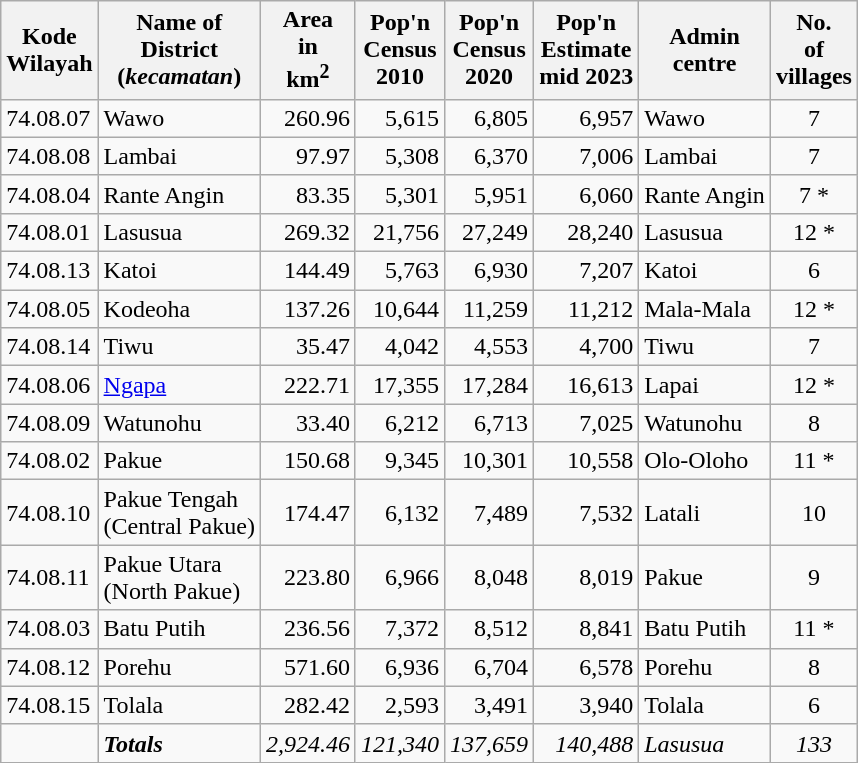<table class="sortable wikitable">
<tr>
<th>Kode <br>Wilayah</th>
<th>Name of<br>District<br>(<em>kecamatan</em>)</th>
<th>Area <br>in <br>km<sup>2</sup></th>
<th>Pop'n<br>Census<br>2010</th>
<th>Pop'n<br>Census<br> 2020</th>
<th>Pop'n<br>Estimate<br>mid 2023</th>
<th>Admin<br>centre</th>
<th>No.<br> of<br>villages</th>
</tr>
<tr>
<td>74.08.07</td>
<td>Wawo</td>
<td align="right">260.96</td>
<td align="right">5,615</td>
<td align="right">6,805</td>
<td align="right">6,957</td>
<td>Wawo</td>
<td align="center">7</td>
</tr>
<tr>
<td>74.08.08</td>
<td>Lambai</td>
<td align="right">97.97</td>
<td align="right">5,308</td>
<td align="right">6,370</td>
<td align="right">7,006</td>
<td>Lambai</td>
<td align="center">7</td>
</tr>
<tr>
<td>74.08.04</td>
<td>Rante Angin</td>
<td align="right">83.35</td>
<td align="right">5,301</td>
<td align="right">5,951</td>
<td align="right">6,060</td>
<td>Rante Angin</td>
<td align="center">7 *</td>
</tr>
<tr>
<td>74.08.01</td>
<td>Lasusua</td>
<td align="right">269.32</td>
<td align="right">21,756</td>
<td align="right">27,249</td>
<td align="right">28,240</td>
<td>Lasusua</td>
<td align="center">12 *</td>
</tr>
<tr>
<td>74.08.13</td>
<td>Katoi</td>
<td align="right">144.49</td>
<td align="right">5,763</td>
<td align="right">6,930</td>
<td align="right">7,207</td>
<td>Katoi</td>
<td align="center">6</td>
</tr>
<tr>
<td>74.08.05</td>
<td>Kodeoha</td>
<td align="right">137.26</td>
<td align="right">10,644</td>
<td align="right">11,259</td>
<td align="right">11,212</td>
<td>Mala-Mala</td>
<td align="center">12 *</td>
</tr>
<tr>
<td>74.08.14</td>
<td>Tiwu</td>
<td align="right">35.47</td>
<td align="right">4,042</td>
<td align="right">4,553</td>
<td align="right">4,700</td>
<td>Tiwu</td>
<td align="center">7</td>
</tr>
<tr>
<td>74.08.06</td>
<td><a href='#'>Ngapa</a></td>
<td align="right">222.71</td>
<td align="right">17,355</td>
<td align="right">17,284</td>
<td align="right">16,613</td>
<td>Lapai</td>
<td align="center">12 *</td>
</tr>
<tr>
<td>74.08.09</td>
<td>Watunohu</td>
<td align="right">33.40</td>
<td align="right">6,212</td>
<td align="right">6,713</td>
<td align="right">7,025</td>
<td>Watunohu</td>
<td align="center">8</td>
</tr>
<tr>
<td>74.08.02</td>
<td>Pakue</td>
<td align="right">150.68</td>
<td align="right">9,345</td>
<td align="right">10,301</td>
<td align="right">10,558</td>
<td>Olo-Oloho</td>
<td align="center">11 *</td>
</tr>
<tr>
<td>74.08.10</td>
<td>Pakue Tengah <br>(Central Pakue)</td>
<td align="right">174.47</td>
<td align="right">6,132</td>
<td align="right">7,489</td>
<td align="right">7,532</td>
<td>Latali</td>
<td align="center">10</td>
</tr>
<tr>
<td>74.08.11</td>
<td>Pakue Utara <br>(North Pakue)</td>
<td align="right">223.80</td>
<td align="right">6,966</td>
<td align="right">8,048</td>
<td align="right">8,019</td>
<td>Pakue</td>
<td align="center">9</td>
</tr>
<tr>
<td>74.08.03</td>
<td>Batu Putih</td>
<td align="right">236.56</td>
<td align="right">7,372</td>
<td align="right">8,512</td>
<td align="right">8,841</td>
<td>Batu Putih</td>
<td align="center">11 *</td>
</tr>
<tr>
<td>74.08.12</td>
<td>Porehu</td>
<td align="right">571.60</td>
<td align="right">6,936</td>
<td align="right">6,704</td>
<td align="right">6,578</td>
<td>Porehu</td>
<td align="center">8</td>
</tr>
<tr>
<td>74.08.15</td>
<td>Tolala</td>
<td align="right">282.42</td>
<td align="right">2,593</td>
<td align="right">3,491</td>
<td align="right">3,940</td>
<td>Tolala</td>
<td align="center">6</td>
</tr>
<tr>
<td></td>
<td><strong><em>Totals</em></strong></td>
<td align="right"><em>2,924.46</em></td>
<td align="right"><em>121,340</em></td>
<td align="right"><em>137,659</em></td>
<td align="right"><em>140,488</em></td>
<td><em>Lasusua</em></td>
<td align="center"><em>133</em></td>
</tr>
</table>
